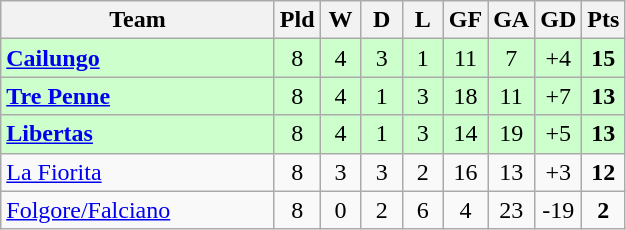<table class="wikitable" style="text-align: center;">
<tr>
<th width="175">Team</th>
<th width="20">Pld</th>
<th width="20">W</th>
<th width="20">D</th>
<th width="20">L</th>
<th width="20">GF</th>
<th width="20">GA</th>
<th width="20">GD</th>
<th width="20">Pts</th>
</tr>
<tr bgcolor=#ccffcc>
<td align=left><strong><a href='#'>Cailungo</a></strong></td>
<td>8</td>
<td>4</td>
<td>3</td>
<td>1</td>
<td>11</td>
<td>7</td>
<td>+4</td>
<td><strong>15</strong></td>
</tr>
<tr bgcolor=#ccffcc>
<td align=left><strong><a href='#'>Tre Penne</a></strong></td>
<td>8</td>
<td>4</td>
<td>1</td>
<td>3</td>
<td>18</td>
<td>11</td>
<td>+7</td>
<td><strong>13</strong></td>
</tr>
<tr bgcolor=#ccffcc>
<td align=left><strong><a href='#'>Libertas</a></strong></td>
<td>8</td>
<td>4</td>
<td>1</td>
<td>3</td>
<td>14</td>
<td>19</td>
<td>+5</td>
<td><strong>13</strong></td>
</tr>
<tr>
<td align=left><a href='#'>La Fiorita</a></td>
<td>8</td>
<td>3</td>
<td>3</td>
<td>2</td>
<td>16</td>
<td>13</td>
<td>+3</td>
<td><strong>12</strong></td>
</tr>
<tr>
<td align=left><a href='#'>Folgore/Falciano</a></td>
<td>8</td>
<td>0</td>
<td>2</td>
<td>6</td>
<td>4</td>
<td>23</td>
<td>-19</td>
<td><strong>2</strong></td>
</tr>
</table>
